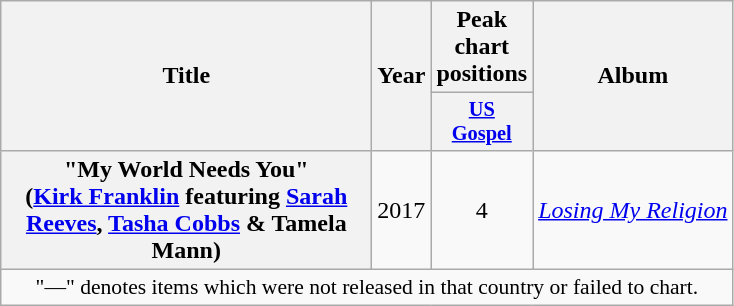<table class="wikitable plainrowheaders" style="text-align:center;" border="1">
<tr>
<th scope="col" rowspan="2" style="width:15em;">Title</th>
<th scope="col" rowspan="2">Year</th>
<th scope="col" colspan="1">Peak chart positions</th>
<th scope="col" rowspan="2">Album</th>
</tr>
<tr>
<th scope="col" style="width:3em;font-size:85%;"><a href='#'>US<br>Gospel</a><br></th>
</tr>
<tr>
<th scope="row">"My World Needs You" <br><span>(<a href='#'>Kirk Franklin</a> featuring <a href='#'>Sarah Reeves</a>, <a href='#'>Tasha Cobbs</a> & Tamela Mann)</span></th>
<td rowspan="1">2017</td>
<td>4</td>
<td rowspan="1"><em><a href='#'>Losing My Religion</a></em></td>
</tr>
<tr>
<td colspan="10" align="center" style="font-size:90%;">"—" denotes items which were not released in that country or failed to chart.</td>
</tr>
</table>
